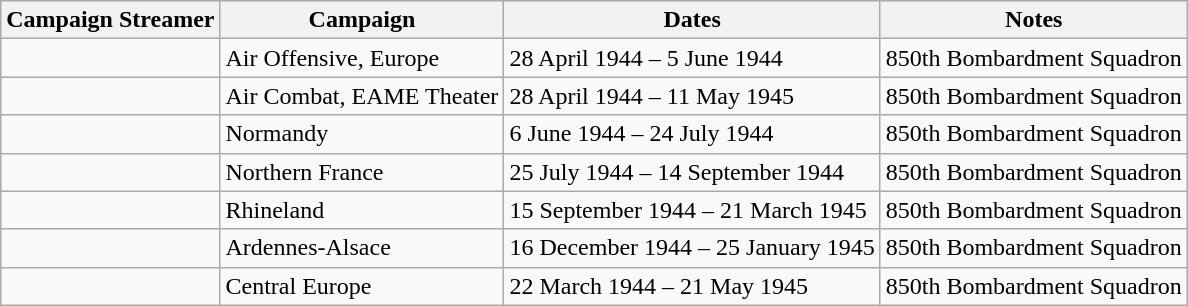<table class="wikitable">
<tr style="background:#efefef;">
<th>Campaign Streamer</th>
<th>Campaign</th>
<th>Dates</th>
<th>Notes</th>
</tr>
<tr>
<td></td>
<td>Air Offensive, Europe</td>
<td>28 April 1944 – 5 June 1944</td>
<td>850th Bombardment Squadron</td>
</tr>
<tr>
<td></td>
<td>Air Combat, EAME Theater</td>
<td>28 April 1944 – 11 May 1945</td>
<td>850th Bombardment Squadron</td>
</tr>
<tr>
<td></td>
<td>Normandy</td>
<td>6 June 1944 – 24 July 1944</td>
<td>850th Bombardment Squadron</td>
</tr>
<tr>
<td></td>
<td>Northern France</td>
<td>25 July 1944 – 14 September 1944</td>
<td>850th Bombardment Squadron</td>
</tr>
<tr>
<td></td>
<td>Rhineland</td>
<td>15 September 1944 – 21 March 1945</td>
<td>850th Bombardment Squadron</td>
</tr>
<tr>
<td></td>
<td>Ardennes-Alsace</td>
<td>16 December 1944 – 25 January 1945</td>
<td>850th Bombardment Squadron</td>
</tr>
<tr>
<td></td>
<td>Central Europe</td>
<td>22 March 1944 – 21 May 1945</td>
<td>850th Bombardment Squadron</td>
</tr>
</table>
